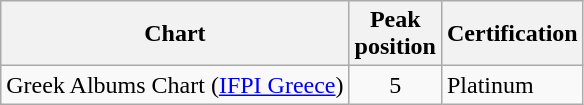<table class="wikitable">
<tr style="background:#ebf5ff;">
<th align="left">Chart</th>
<th align="left">Peak<br>position</th>
<th>Certification</th>
</tr>
<tr>
<td align="left">Greek Albums Chart (<a href='#'>IFPI Greece</a>)</td>
<td style="text-align:center;">5 </td>
<td>Platinum</td>
</tr>
</table>
